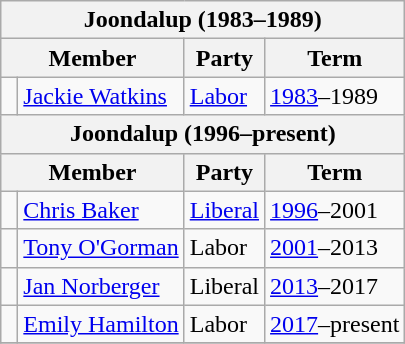<table class="wikitable">
<tr>
<th colspan="4">Joondalup (1983–1989)</th>
</tr>
<tr>
<th colspan="2">Member</th>
<th>Party</th>
<th>Term</th>
</tr>
<tr>
<td> </td>
<td><a href='#'>Jackie Watkins</a></td>
<td><a href='#'>Labor</a></td>
<td><a href='#'>1983</a>–1989</td>
</tr>
<tr>
<th colspan="4">Joondalup (1996–present)</th>
</tr>
<tr>
<th colspan="2">Member</th>
<th>Party</th>
<th>Term</th>
</tr>
<tr>
<td> </td>
<td><a href='#'>Chris Baker</a></td>
<td><a href='#'>Liberal</a></td>
<td><a href='#'>1996</a>–2001</td>
</tr>
<tr>
<td> </td>
<td><a href='#'>Tony O'Gorman</a></td>
<td>Labor</td>
<td><a href='#'>2001</a>–2013</td>
</tr>
<tr>
<td> </td>
<td><a href='#'>Jan Norberger</a></td>
<td>Liberal</td>
<td><a href='#'>2013</a>–2017</td>
</tr>
<tr>
<td> </td>
<td><a href='#'>Emily Hamilton</a></td>
<td>Labor</td>
<td><a href='#'>2017</a>–present</td>
</tr>
<tr>
</tr>
</table>
